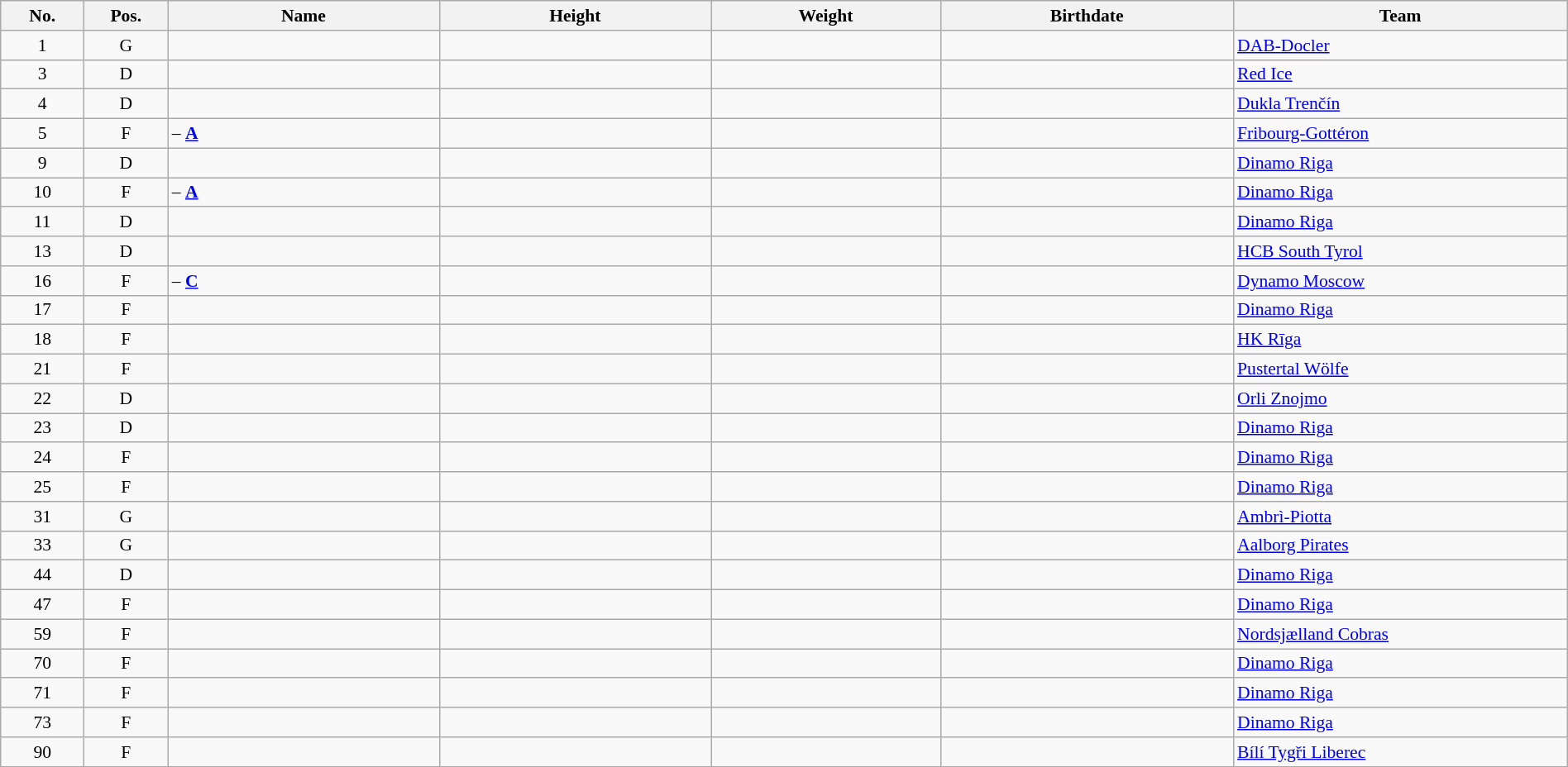<table width="100%" class="wikitable sortable" style="font-size: 90%; text-align: center;">
<tr>
<th style="width:  4%;">No.</th>
<th style="width:  4%;">Pos.</th>
<th style="width: 13%;">Name</th>
<th style="width: 13%;">Height</th>
<th style="width: 11%;">Weight</th>
<th style="width: 14%;">Birthdate</th>
<th style="width: 16%;">Team</th>
</tr>
<tr>
<td>1</td>
<td>G</td>
<td align=left></td>
<td></td>
<td></td>
<td></td>
<td style="text-align:left;"> <a href='#'>DAB-Docler</a></td>
</tr>
<tr>
<td>3</td>
<td>D</td>
<td align=left></td>
<td></td>
<td></td>
<td></td>
<td style="text-align:left;"> <a href='#'>Red Ice</a></td>
</tr>
<tr>
<td>4</td>
<td>D</td>
<td align=left></td>
<td></td>
<td></td>
<td></td>
<td style="text-align:left;"> <a href='#'>Dukla Trenčín</a></td>
</tr>
<tr>
<td>5</td>
<td>F</td>
<td align=left> – <strong><a href='#'>A</a></strong></td>
<td></td>
<td></td>
<td></td>
<td style="text-align:left;"> <a href='#'>Fribourg-Gottéron</a></td>
</tr>
<tr>
<td>9</td>
<td>D</td>
<td align=left></td>
<td></td>
<td></td>
<td></td>
<td style="text-align:left;"> <a href='#'>Dinamo Riga</a></td>
</tr>
<tr>
<td>10</td>
<td>F</td>
<td align=left> – <strong><a href='#'>A</a></strong></td>
<td></td>
<td></td>
<td></td>
<td style="text-align:left;"> <a href='#'>Dinamo Riga</a></td>
</tr>
<tr>
<td>11</td>
<td>D</td>
<td align=left></td>
<td></td>
<td></td>
<td></td>
<td style="text-align:left;"> <a href='#'>Dinamo Riga</a></td>
</tr>
<tr>
<td>13</td>
<td>D</td>
<td align=left></td>
<td></td>
<td></td>
<td></td>
<td style="text-align:left;"> <a href='#'>HCB South Tyrol</a></td>
</tr>
<tr>
<td>16</td>
<td>F</td>
<td align=left> – <strong><a href='#'>C</a></strong></td>
<td></td>
<td></td>
<td></td>
<td style="text-align:left;"> <a href='#'>Dynamo Moscow</a></td>
</tr>
<tr>
<td>17</td>
<td>F</td>
<td align=left></td>
<td></td>
<td></td>
<td></td>
<td style="text-align:left;"> <a href='#'>Dinamo Riga</a></td>
</tr>
<tr>
<td>18</td>
<td>F</td>
<td align=left></td>
<td></td>
<td></td>
<td></td>
<td style="text-align:left;"> <a href='#'>HK Rīga</a></td>
</tr>
<tr>
<td>21</td>
<td>F</td>
<td align=left></td>
<td></td>
<td></td>
<td></td>
<td style="text-align:left;"> <a href='#'>Pustertal Wölfe</a></td>
</tr>
<tr>
<td>22</td>
<td>D</td>
<td align=left></td>
<td></td>
<td></td>
<td></td>
<td style="text-align:left;"> <a href='#'>Orli Znojmo</a></td>
</tr>
<tr>
<td>23</td>
<td>D</td>
<td align=left></td>
<td></td>
<td></td>
<td></td>
<td style="text-align:left;"> <a href='#'>Dinamo Riga</a></td>
</tr>
<tr>
<td>24</td>
<td>F</td>
<td align=left></td>
<td></td>
<td></td>
<td></td>
<td style="text-align:left;"> <a href='#'>Dinamo Riga</a></td>
</tr>
<tr>
<td>25</td>
<td>F</td>
<td align=left></td>
<td></td>
<td></td>
<td></td>
<td style="text-align:left;"> <a href='#'>Dinamo Riga</a></td>
</tr>
<tr>
<td>31</td>
<td>G</td>
<td align=left></td>
<td></td>
<td></td>
<td></td>
<td style="text-align:left;"> <a href='#'>Ambrì-Piotta</a></td>
</tr>
<tr>
<td>33</td>
<td>G</td>
<td align=left></td>
<td></td>
<td></td>
<td></td>
<td style="text-align:left;"> <a href='#'>Aalborg Pirates</a></td>
</tr>
<tr>
<td>44</td>
<td>D</td>
<td align=left></td>
<td></td>
<td></td>
<td></td>
<td style="text-align:left;"> <a href='#'>Dinamo Riga</a></td>
</tr>
<tr>
<td>47</td>
<td>F</td>
<td align=left></td>
<td></td>
<td></td>
<td></td>
<td style="text-align:left;"> <a href='#'>Dinamo Riga</a></td>
</tr>
<tr>
<td>59</td>
<td>F</td>
<td align=left></td>
<td></td>
<td></td>
<td></td>
<td style="text-align:left;"> <a href='#'>Nordsjælland Cobras</a></td>
</tr>
<tr>
<td>70</td>
<td>F</td>
<td align=left></td>
<td></td>
<td></td>
<td></td>
<td style="text-align:left;"> <a href='#'>Dinamo Riga</a></td>
</tr>
<tr>
<td>71</td>
<td>F</td>
<td align=left></td>
<td></td>
<td></td>
<td></td>
<td style="text-align:left;"> <a href='#'>Dinamo Riga</a></td>
</tr>
<tr>
<td>73</td>
<td>F</td>
<td align=left></td>
<td></td>
<td></td>
<td></td>
<td style="text-align:left;"> <a href='#'>Dinamo Riga</a></td>
</tr>
<tr>
<td>90</td>
<td>F</td>
<td align=left></td>
<td></td>
<td></td>
<td></td>
<td style="text-align:left;"> <a href='#'>Bílí Tygři Liberec</a></td>
</tr>
</table>
